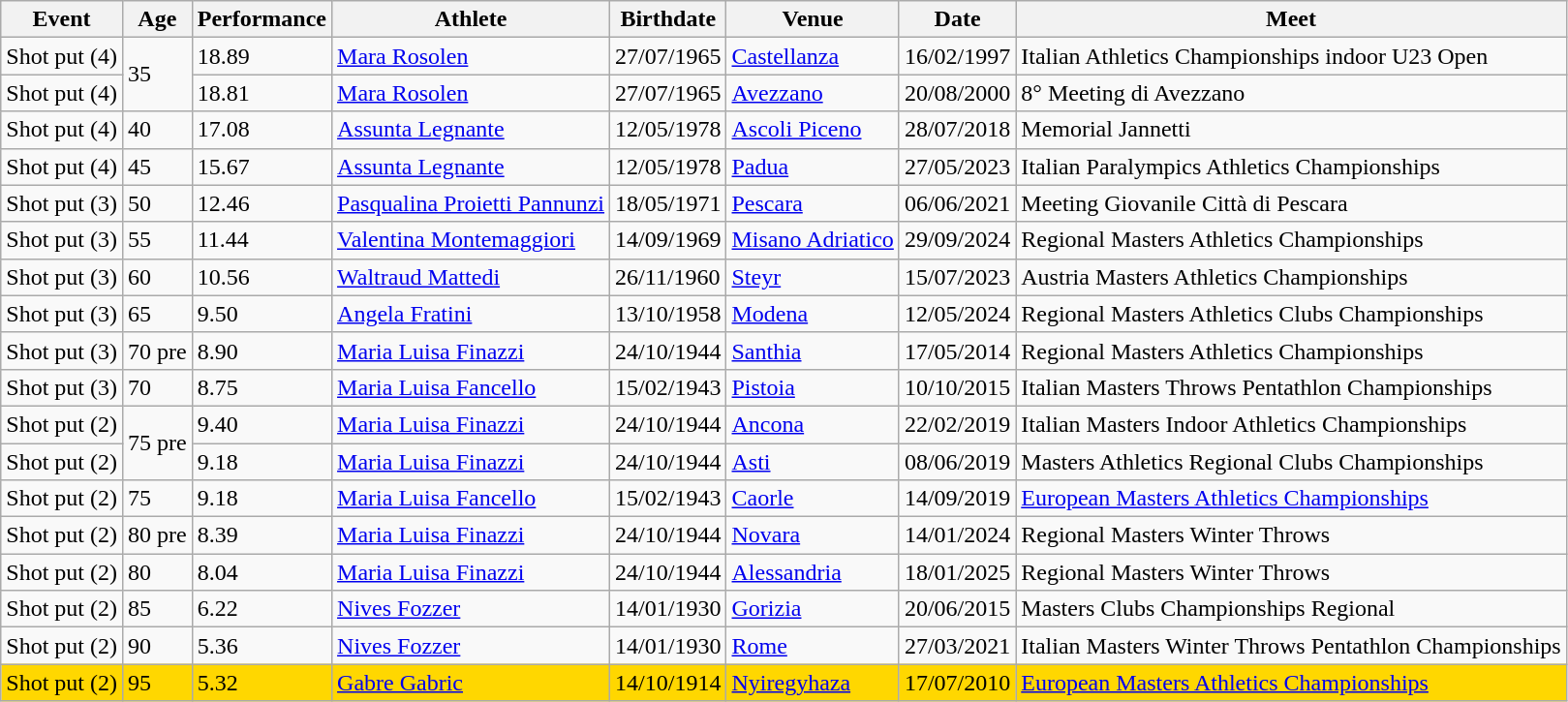<table class="wikitable" width= style="font-size:90%; text-align:center">
<tr>
<th>Event</th>
<th>Age</th>
<th>Performance</th>
<th>Athlete</th>
<th>Birthdate</th>
<th>Venue</th>
<th>Date</th>
<th>Meet</th>
</tr>
<tr>
<td>Shot put (4)</td>
<td rowspan=2>35</td>
<td>18.89 </td>
<td align=left><a href='#'>Mara Rosolen</a></td>
<td>27/07/1965</td>
<td align=left><a href='#'>Castellanza</a></td>
<td>16/02/1997</td>
<td>Italian Athletics Championships indoor U23 Open</td>
</tr>
<tr>
<td>Shot put (4)</td>
<td>18.81</td>
<td align=left><a href='#'>Mara Rosolen</a></td>
<td>27/07/1965</td>
<td align=left><a href='#'>Avezzano</a></td>
<td>20/08/2000</td>
<td>8° Meeting di Avezzano</td>
</tr>
<tr>
<td>Shot put (4)</td>
<td>40</td>
<td>17.08</td>
<td align=left><a href='#'>Assunta Legnante</a></td>
<td>12/05/1978</td>
<td align=left><a href='#'>Ascoli Piceno</a></td>
<td>28/07/2018</td>
<td>Memorial Jannetti</td>
</tr>
<tr>
<td>Shot put (4)</td>
<td>45</td>
<td>15.67</td>
<td align=left><a href='#'>Assunta Legnante</a></td>
<td>12/05/1978</td>
<td align=left><a href='#'>Padua</a></td>
<td>27/05/2023</td>
<td>Italian Paralympics Athletics Championships</td>
</tr>
<tr>
<td>Shot put (3)</td>
<td>50</td>
<td>12.46</td>
<td align=left><a href='#'>Pasqualina Proietti Pannunzi</a></td>
<td>18/05/1971</td>
<td align=left><a href='#'>Pescara</a></td>
<td>06/06/2021</td>
<td>Meeting Giovanile Città di Pescara</td>
</tr>
<tr>
<td>Shot put (3)</td>
<td>55</td>
<td>11.44</td>
<td align=left><a href='#'>Valentina Montemaggiori</a></td>
<td>14/09/1969</td>
<td align=left><a href='#'>Misano Adriatico</a></td>
<td>29/09/2024</td>
<td>Regional Masters Athletics Championships</td>
</tr>
<tr>
<td>Shot put (3)</td>
<td>60</td>
<td>10.56</td>
<td align=left><a href='#'>Waltraud Mattedi</a></td>
<td>26/11/1960</td>
<td align=left><a href='#'>Steyr</a></td>
<td>15/07/2023</td>
<td>Austria Masters Athletics Championships</td>
</tr>
<tr>
<td>Shot put (3)</td>
<td>65</td>
<td>9.50</td>
<td align=left><a href='#'>Angela Fratini</a></td>
<td>13/10/1958</td>
<td align=left><a href='#'>Modena</a></td>
<td>12/05/2024</td>
<td>Regional Masters Athletics Clubs Championships</td>
</tr>
<tr>
<td>Shot put (3)</td>
<td>70 pre</td>
<td>8.90</td>
<td align=left><a href='#'>Maria Luisa Finazzi</a></td>
<td>24/10/1944</td>
<td align=left><a href='#'>Santhia</a></td>
<td>17/05/2014</td>
<td>Regional Masters Athletics Championships</td>
</tr>
<tr>
<td>Shot put (3)</td>
<td>70</td>
<td>8.75</td>
<td align=left><a href='#'>Maria Luisa Fancello</a></td>
<td>15/02/1943</td>
<td align=left><a href='#'>Pistoia</a></td>
<td>10/10/2015</td>
<td>Italian Masters Throws Pentathlon Championships</td>
</tr>
<tr>
<td>Shot put (2)</td>
<td rowspan=2>75 pre</td>
<td>9.40 </td>
<td align=left><a href='#'>Maria Luisa Finazzi</a></td>
<td>24/10/1944</td>
<td align=left><a href='#'>Ancona</a></td>
<td>22/02/2019</td>
<td>Italian Masters Indoor Athletics Championships</td>
</tr>
<tr>
<td>Shot put (2)</td>
<td>9.18</td>
<td align=left><a href='#'>Maria Luisa Finazzi</a></td>
<td>24/10/1944</td>
<td align=left><a href='#'>Asti</a></td>
<td>08/06/2019</td>
<td>Masters Athletics Regional Clubs Championships</td>
</tr>
<tr>
<td>Shot put (2)</td>
<td>75</td>
<td>9.18</td>
<td align=left><a href='#'>Maria Luisa Fancello</a></td>
<td>15/02/1943</td>
<td align=left><a href='#'>Caorle</a></td>
<td>14/09/2019</td>
<td><a href='#'>European Masters Athletics Championships</a></td>
</tr>
<tr>
<td>Shot put (2)</td>
<td>80 pre</td>
<td>8.39</td>
<td align=left><a href='#'>Maria Luisa Finazzi</a></td>
<td>24/10/1944</td>
<td align=left><a href='#'>Novara</a></td>
<td>14/01/2024</td>
<td>Regional Masters Winter Throws</td>
</tr>
<tr>
<td>Shot put (2)</td>
<td>80</td>
<td>8.04</td>
<td align=left><a href='#'>Maria Luisa Finazzi</a></td>
<td>24/10/1944</td>
<td align=left><a href='#'>Alessandria</a></td>
<td>18/01/2025</td>
<td>Regional Masters Winter Throws</td>
</tr>
<tr>
<td>Shot put (2)</td>
<td>85</td>
<td>6.22</td>
<td align=left><a href='#'>Nives Fozzer</a></td>
<td>14/01/1930</td>
<td align=left><a href='#'>Gorizia</a></td>
<td>20/06/2015</td>
<td>Masters Clubs Championships Regional</td>
</tr>
<tr>
<td>Shot put (2)</td>
<td>90</td>
<td>5.36</td>
<td align=left><a href='#'>Nives Fozzer</a></td>
<td>14/01/1930</td>
<td align=left><a href='#'>Rome</a></td>
<td>27/03/2021</td>
<td>Italian Masters Winter Throws Pentathlon Championships</td>
</tr>
<tr bgcolor=Gold>
<td>Shot put (2)</td>
<td>95</td>
<td>5.32</td>
<td align=left><a href='#'>Gabre Gabric</a></td>
<td>14/10/1914</td>
<td align=left><a href='#'>Nyiregyhaza</a></td>
<td>17/07/2010</td>
<td><a href='#'>European Masters Athletics Championships</a></td>
</tr>
</table>
